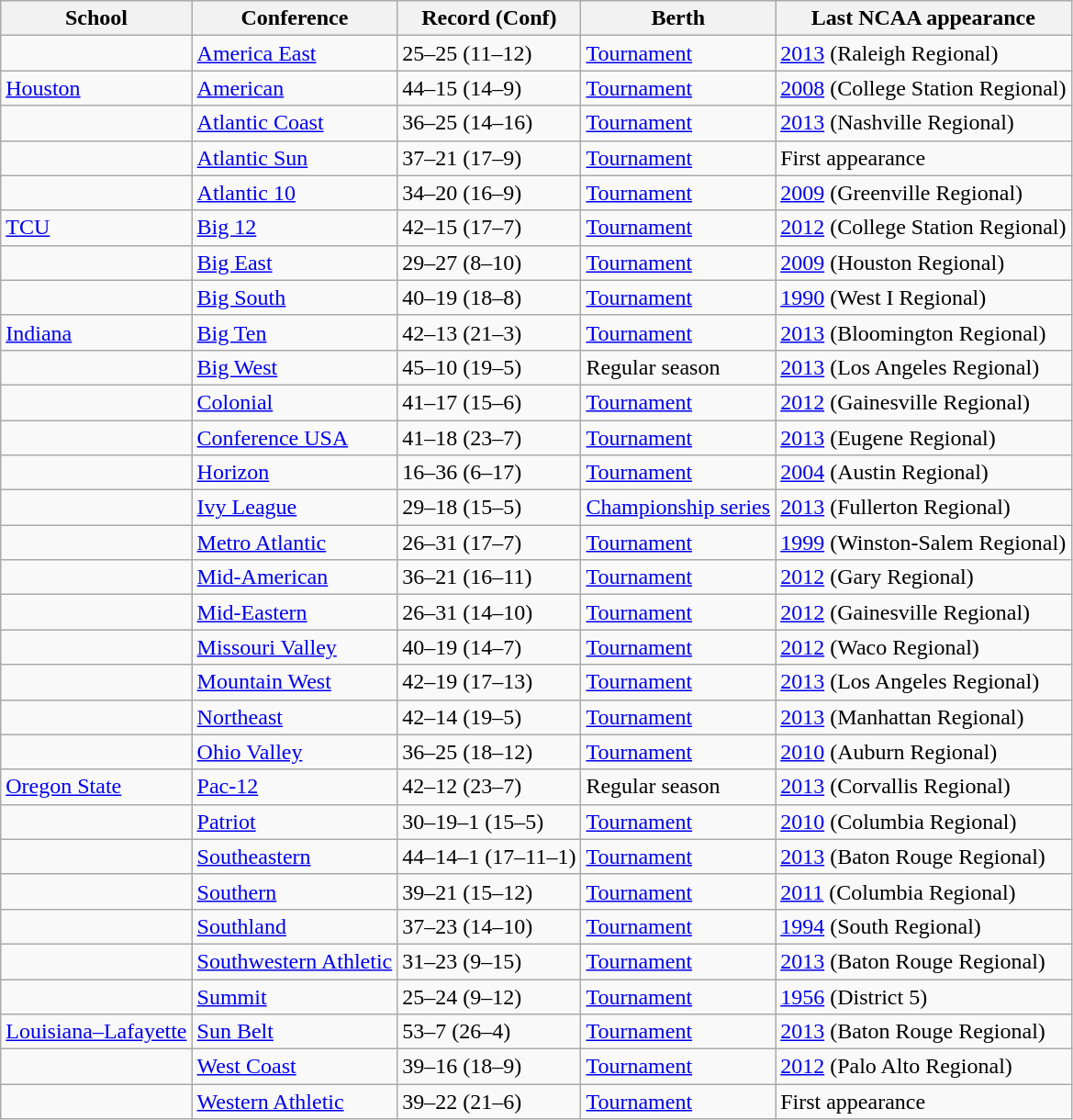<table class="wikitable sortable">
<tr>
<th>School</th>
<th>Conference</th>
<th>Record (Conf)</th>
<th>Berth</th>
<th>Last NCAA appearance</th>
</tr>
<tr>
<td></td>
<td><a href='#'>America East</a></td>
<td>25–25 (11–12)</td>
<td><a href='#'>Tournament</a></td>
<td><a href='#'>2013</a> (Raleigh Regional)</td>
</tr>
<tr>
<td><a href='#'>Houston</a></td>
<td><a href='#'>American</a></td>
<td>44–15 (14–9)</td>
<td><a href='#'>Tournament</a></td>
<td><a href='#'>2008</a> (College Station Regional)</td>
</tr>
<tr>
<td></td>
<td><a href='#'>Atlantic Coast</a></td>
<td>36–25 (14–16)</td>
<td><a href='#'>Tournament</a></td>
<td><a href='#'>2013</a> (Nashville Regional)</td>
</tr>
<tr>
<td></td>
<td><a href='#'>Atlantic Sun</a></td>
<td>37–21 (17–9)</td>
<td><a href='#'>Tournament</a></td>
<td>First appearance</td>
</tr>
<tr>
<td></td>
<td><a href='#'>Atlantic 10</a></td>
<td>34–20 (16–9)</td>
<td><a href='#'>Tournament</a></td>
<td><a href='#'>2009</a> (Greenville Regional)</td>
</tr>
<tr>
<td><a href='#'>TCU</a></td>
<td><a href='#'>Big 12</a></td>
<td>42–15 (17–7)</td>
<td><a href='#'>Tournament</a></td>
<td><a href='#'>2012</a> (College Station Regional)</td>
</tr>
<tr>
<td></td>
<td><a href='#'>Big East</a></td>
<td>29–27 (8–10)</td>
<td><a href='#'>Tournament</a></td>
<td><a href='#'>2009</a> (Houston Regional)</td>
</tr>
<tr>
<td></td>
<td><a href='#'>Big South</a></td>
<td>40–19 (18–8)</td>
<td><a href='#'>Tournament</a></td>
<td><a href='#'>1990</a> (West I Regional)</td>
</tr>
<tr>
<td><a href='#'>Indiana</a></td>
<td><a href='#'>Big Ten</a></td>
<td>42–13 (21–3)</td>
<td><a href='#'>Tournament</a></td>
<td><a href='#'>2013</a> (Bloomington Regional)</td>
</tr>
<tr>
<td></td>
<td><a href='#'>Big West</a></td>
<td>45–10 (19–5)</td>
<td>Regular season</td>
<td><a href='#'>2013</a> (Los Angeles Regional)</td>
</tr>
<tr>
<td></td>
<td><a href='#'>Colonial</a></td>
<td>41–17 (15–6)</td>
<td><a href='#'>Tournament</a></td>
<td><a href='#'>2012</a> (Gainesville Regional)</td>
</tr>
<tr>
<td></td>
<td><a href='#'>Conference USA</a></td>
<td>41–18 (23–7)</td>
<td><a href='#'>Tournament</a></td>
<td><a href='#'>2013</a> (Eugene Regional)</td>
</tr>
<tr>
<td></td>
<td><a href='#'>Horizon</a></td>
<td>16–36 (6–17)</td>
<td><a href='#'>Tournament</a></td>
<td><a href='#'>2004</a> (Austin Regional)</td>
</tr>
<tr>
<td></td>
<td><a href='#'>Ivy League</a></td>
<td>29–18 (15–5)</td>
<td><a href='#'>Championship series</a></td>
<td><a href='#'>2013</a> (Fullerton Regional)</td>
</tr>
<tr>
<td></td>
<td><a href='#'>Metro Atlantic</a></td>
<td>26–31 (17–7)</td>
<td><a href='#'>Tournament</a></td>
<td><a href='#'>1999</a> (Winston-Salem Regional)</td>
</tr>
<tr>
<td></td>
<td><a href='#'>Mid-American</a></td>
<td>36–21 (16–11)</td>
<td><a href='#'>Tournament</a></td>
<td><a href='#'>2012</a> (Gary Regional)</td>
</tr>
<tr>
<td></td>
<td><a href='#'>Mid-Eastern</a></td>
<td>26–31 (14–10)</td>
<td><a href='#'>Tournament</a></td>
<td><a href='#'>2012</a> (Gainesville Regional)</td>
</tr>
<tr>
<td></td>
<td><a href='#'>Missouri Valley</a></td>
<td>40–19 (14–7)</td>
<td><a href='#'>Tournament</a></td>
<td><a href='#'>2012</a> (Waco Regional)</td>
</tr>
<tr>
<td></td>
<td><a href='#'>Mountain West</a></td>
<td>42–19 (17–13)</td>
<td><a href='#'>Tournament</a></td>
<td><a href='#'>2013</a> (Los Angeles Regional)</td>
</tr>
<tr>
<td></td>
<td><a href='#'>Northeast</a></td>
<td>42–14 (19–5)</td>
<td><a href='#'>Tournament</a></td>
<td><a href='#'>2013</a> (Manhattan Regional)</td>
</tr>
<tr>
<td></td>
<td><a href='#'>Ohio Valley</a></td>
<td>36–25 (18–12)</td>
<td><a href='#'>Tournament</a></td>
<td><a href='#'>2010</a> (Auburn Regional)</td>
</tr>
<tr>
<td><a href='#'>Oregon State</a></td>
<td><a href='#'>Pac-12</a></td>
<td>42–12 (23–7)</td>
<td>Regular season</td>
<td><a href='#'>2013</a> (Corvallis Regional)</td>
</tr>
<tr>
<td></td>
<td><a href='#'>Patriot</a></td>
<td>30–19–1 (15–5)</td>
<td><a href='#'>Tournament</a></td>
<td><a href='#'>2010</a> (Columbia Regional)</td>
</tr>
<tr>
<td></td>
<td><a href='#'>Southeastern</a></td>
<td>44–14–1 (17–11–1)</td>
<td><a href='#'>Tournament</a></td>
<td><a href='#'>2013</a> (Baton Rouge Regional)</td>
</tr>
<tr>
<td></td>
<td><a href='#'>Southern</a></td>
<td>39–21 (15–12)</td>
<td><a href='#'>Tournament</a></td>
<td><a href='#'>2011</a> (Columbia Regional)</td>
</tr>
<tr>
<td></td>
<td><a href='#'>Southland</a></td>
<td>37–23 (14–10)</td>
<td><a href='#'>Tournament</a></td>
<td><a href='#'>1994</a> (South Regional)</td>
</tr>
<tr>
<td></td>
<td><a href='#'>Southwestern Athletic</a></td>
<td>31–23 (9–15)</td>
<td><a href='#'>Tournament</a></td>
<td><a href='#'>2013</a> (Baton Rouge Regional)</td>
</tr>
<tr>
<td></td>
<td><a href='#'>Summit</a></td>
<td>25–24 (9–12)</td>
<td><a href='#'>Tournament</a></td>
<td><a href='#'>1956</a> (District 5)</td>
</tr>
<tr>
<td><a href='#'>Louisiana–Lafayette</a></td>
<td><a href='#'>Sun Belt</a></td>
<td>53–7 (26–4)</td>
<td><a href='#'>Tournament</a></td>
<td><a href='#'>2013</a> (Baton Rouge Regional)</td>
</tr>
<tr>
<td></td>
<td><a href='#'>West Coast</a></td>
<td>39–16 (18–9)</td>
<td><a href='#'>Tournament</a></td>
<td><a href='#'>2012</a> (Palo Alto Regional)</td>
</tr>
<tr>
<td></td>
<td><a href='#'>Western Athletic</a></td>
<td>39–22 (21–6)</td>
<td><a href='#'>Tournament</a></td>
<td>First appearance</td>
</tr>
</table>
